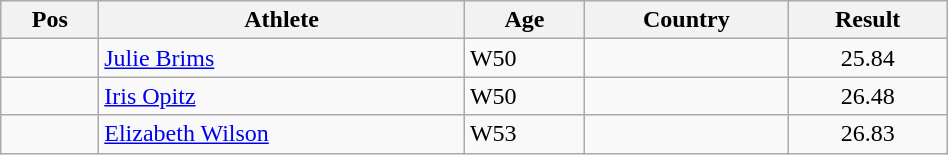<table class="wikitable"  style="text-align:center; width:50%;">
<tr>
<th>Pos</th>
<th>Athlete</th>
<th>Age</th>
<th>Country</th>
<th>Result</th>
</tr>
<tr>
<td align=center></td>
<td align=left><a href='#'>Julie Brims</a></td>
<td align=left>W50</td>
<td align=left></td>
<td>25.84</td>
</tr>
<tr>
<td align=center></td>
<td align=left><a href='#'>Iris Opitz</a></td>
<td align=left>W50</td>
<td align=left></td>
<td>26.48</td>
</tr>
<tr>
<td align=center></td>
<td align=left><a href='#'>Elizabeth Wilson</a></td>
<td align=left>W53</td>
<td align=left></td>
<td>26.83</td>
</tr>
</table>
